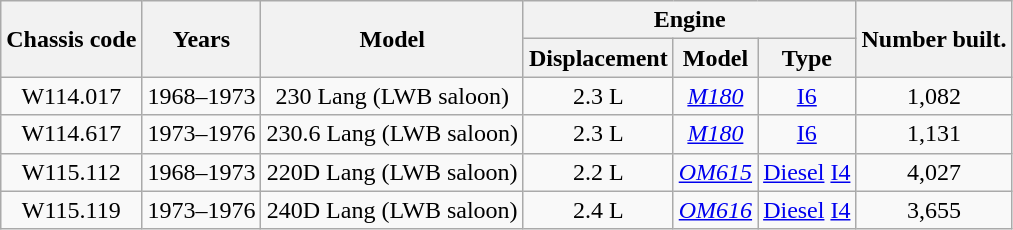<table class=wikitable style="text-align:center;">
<tr>
<th rowspan=2>Chassis code</th>
<th rowspan=2>Years</th>
<th rowspan=2>Model</th>
<th colspan=3>Engine</th>
<th rowspan=2>Number built.</th>
</tr>
<tr>
<th>Displacement</th>
<th>Model</th>
<th>Type</th>
</tr>
<tr>
<td>W114.017</td>
<td>1968–1973</td>
<td>230 Lang (LWB saloon)</td>
<td>2.3 L</td>
<td><em><a href='#'>M180</a></em></td>
<td><a href='#'>I6</a></td>
<td>1,082</td>
</tr>
<tr>
<td>W114.617</td>
<td>1973–1976</td>
<td>230.6 Lang (LWB saloon)</td>
<td>2.3 L</td>
<td><em><a href='#'>M180</a></em></td>
<td><a href='#'>I6</a></td>
<td>1,131</td>
</tr>
<tr>
<td>W115.112</td>
<td>1968–1973</td>
<td>220D Lang (LWB saloon)</td>
<td>2.2 L</td>
<td><em><a href='#'>OM615</a></em></td>
<td><a href='#'>Diesel</a> <a href='#'>I4</a></td>
<td>4,027</td>
</tr>
<tr>
<td>W115.119</td>
<td>1973–1976</td>
<td>240D Lang (LWB saloon)</td>
<td>2.4 L</td>
<td><em><a href='#'>OM616</a></em></td>
<td><a href='#'>Diesel</a> <a href='#'>I4</a></td>
<td>3,655</td>
</tr>
</table>
